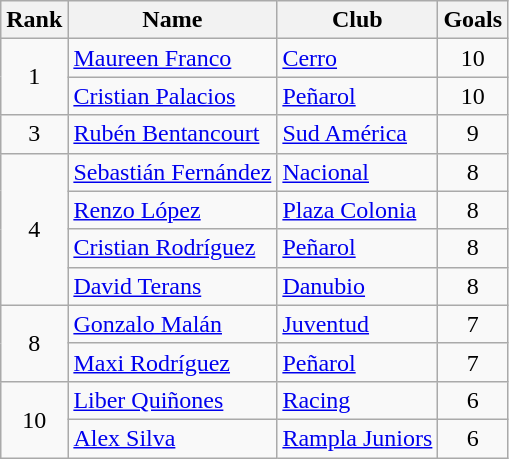<table class="wikitable" border="1">
<tr>
<th>Rank</th>
<th>Name</th>
<th>Club</th>
<th>Goals</th>
</tr>
<tr>
<td rowspan=2 align=center>1</td>
<td> <a href='#'>Maureen Franco</a></td>
<td><a href='#'>Cerro</a></td>
<td align=center>10</td>
</tr>
<tr>
<td> <a href='#'>Cristian Palacios</a></td>
<td><a href='#'>Peñarol</a></td>
<td align=center>10</td>
</tr>
<tr>
<td align=center>3</td>
<td> <a href='#'>Rubén Bentancourt</a></td>
<td><a href='#'>Sud América</a></td>
<td align=center>9</td>
</tr>
<tr>
<td rowspan=4 align=center>4</td>
<td> <a href='#'>Sebastián Fernández</a></td>
<td><a href='#'>Nacional</a></td>
<td align=center>8</td>
</tr>
<tr>
<td> <a href='#'>Renzo López</a></td>
<td><a href='#'>Plaza Colonia</a></td>
<td align=center>8</td>
</tr>
<tr>
<td> <a href='#'>Cristian Rodríguez</a></td>
<td><a href='#'>Peñarol</a></td>
<td align=center>8</td>
</tr>
<tr>
<td> <a href='#'>David Terans</a></td>
<td><a href='#'>Danubio</a></td>
<td align=center>8</td>
</tr>
<tr>
<td rowspan=2 align=center>8</td>
<td> <a href='#'>Gonzalo Malán</a></td>
<td><a href='#'>Juventud</a></td>
<td align=center>7</td>
</tr>
<tr>
<td> <a href='#'>Maxi Rodríguez</a></td>
<td><a href='#'>Peñarol</a></td>
<td align=center>7</td>
</tr>
<tr>
<td rowspan=2 align=center>10</td>
<td> <a href='#'>Liber Quiñones</a></td>
<td><a href='#'>Racing</a></td>
<td align=center>6</td>
</tr>
<tr>
<td> <a href='#'>Alex Silva</a></td>
<td><a href='#'>Rampla Juniors</a></td>
<td align=center>6</td>
</tr>
</table>
